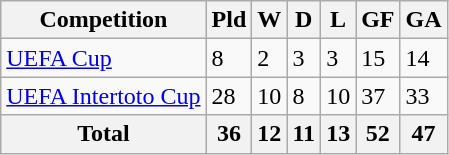<table class="wikitable" align="center">
<tr>
<th>Competition</th>
<th>Pld</th>
<th>W</th>
<th>D</th>
<th>L</th>
<th>GF</th>
<th>GA</th>
</tr>
<tr>
<td><a href='#'>UEFA Cup</a></td>
<td>8</td>
<td>2</td>
<td>3</td>
<td>3</td>
<td>15</td>
<td>14</td>
</tr>
<tr>
<td><a href='#'>UEFA Intertoto Cup</a></td>
<td>28</td>
<td>10</td>
<td>8</td>
<td>10</td>
<td>37</td>
<td>33</td>
</tr>
<tr>
<th>Total</th>
<th>36</th>
<th>12</th>
<th>11</th>
<th>13</th>
<th>52</th>
<th>47</th>
</tr>
</table>
